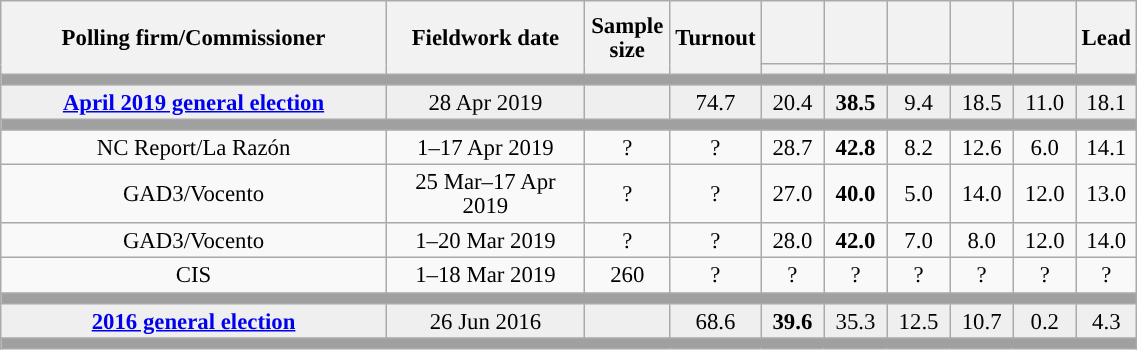<table class="wikitable collapsible collapsed" style="text-align:center; font-size:95%; line-height:16px;">
<tr style="height:42px;">
<th style="width:250px;" rowspan="2">Polling firm/Commissioner</th>
<th style="width:125px;" rowspan="2">Fieldwork date</th>
<th style="width:50px;" rowspan="2">Sample size</th>
<th style="width:45px;" rowspan="2">Turnout</th>
<th style="width:35px;"></th>
<th style="width:35px;"></th>
<th style="width:35px;"></th>
<th style="width:35px;"></th>
<th style="width:35px;"></th>
<th style="width:30px;" rowspan="2">Lead</th>
</tr>
<tr>
<th style="color:inherit;background:"></th>
<th style="color:inherit;background:"></th>
<th style="color:inherit;background:"></th>
<th style="color:inherit;background:"></th>
<th style="color:inherit;background:"></th>
</tr>
<tr>
<td colspan="10" style="background:#A0A0A0"></td>
</tr>
<tr style="background:#EFEFEF;">
<td><strong><a href='#'>April 2019 general election</a></strong></td>
<td>28 Apr 2019</td>
<td></td>
<td>74.7</td>
<td>20.4<br></td>
<td><strong>38.5</strong><br></td>
<td>9.4<br></td>
<td>18.5<br></td>
<td>11.0<br></td>
<td style="background:">18.1</td>
</tr>
<tr>
<td colspan="10" style="background:#A0A0A0"></td>
</tr>
<tr>
<td>NC Report/La Razón</td>
<td>1–17 Apr 2019</td>
<td>?</td>
<td>?</td>
<td>28.7<br></td>
<td><strong>42.8</strong><br></td>
<td>8.2<br></td>
<td>12.6<br></td>
<td>6.0<br></td>
<td style="background:">14.1</td>
</tr>
<tr>
<td>GAD3/Vocento</td>
<td>25 Mar–17 Apr 2019</td>
<td>?</td>
<td>?</td>
<td>27.0<br></td>
<td><strong>40.0</strong><br></td>
<td>5.0<br></td>
<td>14.0<br></td>
<td>12.0<br></td>
<td style="background:">13.0</td>
</tr>
<tr>
<td>GAD3/Vocento</td>
<td>1–20 Mar 2019</td>
<td>?</td>
<td>?</td>
<td>28.0<br></td>
<td><strong>42.0</strong><br></td>
<td>7.0<br></td>
<td>8.0<br></td>
<td>12.0<br></td>
<td style="background:">14.0</td>
</tr>
<tr>
<td>CIS</td>
<td>1–18 Mar 2019</td>
<td>260</td>
<td>?</td>
<td>?<br></td>
<td>?<br></td>
<td>?<br></td>
<td>?<br></td>
<td>?<br></td>
<td style="background:">?</td>
</tr>
<tr>
<td colspan="10" style="background:#A0A0A0"></td>
</tr>
<tr style="background:#EFEFEF;">
<td><strong><a href='#'>2016 general election</a></strong></td>
<td>26 Jun 2016</td>
<td></td>
<td>68.6</td>
<td><strong>39.6</strong><br></td>
<td>35.3<br></td>
<td>12.5<br></td>
<td>10.7<br></td>
<td>0.2<br></td>
<td style="background:">4.3</td>
</tr>
<tr>
<td colspan="10" style="background:#A0A0A0"></td>
</tr>
</table>
